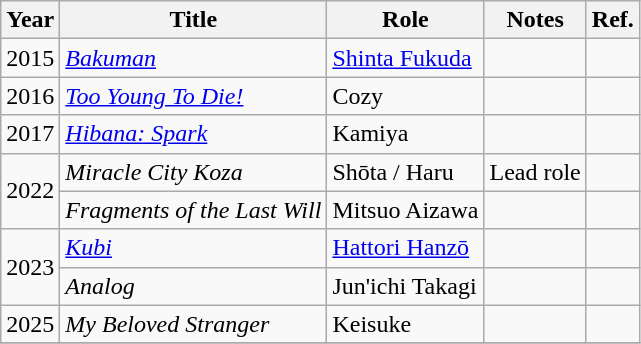<table class="wikitable">
<tr>
<th>Year</th>
<th>Title</th>
<th>Role</th>
<th>Notes</th>
<th>Ref.</th>
</tr>
<tr>
<td>2015</td>
<td><em><a href='#'>Bakuman</a></em></td>
<td><a href='#'>Shinta Fukuda</a></td>
<td></td>
<td></td>
</tr>
<tr>
<td>2016</td>
<td><em><a href='#'>Too Young To Die!</a></em></td>
<td>Cozy</td>
<td></td>
<td></td>
</tr>
<tr>
<td>2017</td>
<td><em><a href='#'>Hibana: Spark</a></em></td>
<td>Kamiya</td>
<td></td>
<td></td>
</tr>
<tr>
<td rowspan="2">2022</td>
<td><em>Miracle City Koza</em></td>
<td>Shōta / Haru</td>
<td>Lead role</td>
<td></td>
</tr>
<tr>
<td><em>Fragments of the Last Will</em></td>
<td>Mitsuo Aizawa</td>
<td></td>
<td></td>
</tr>
<tr>
<td rowspan=2>2023</td>
<td><em><a href='#'>Kubi</a></em></td>
<td><a href='#'>Hattori Hanzō</a></td>
<td></td>
<td></td>
</tr>
<tr>
<td><em>Analog</em></td>
<td>Jun'ichi Takagi</td>
<td></td>
<td></td>
</tr>
<tr>
<td>2025</td>
<td><em>My Beloved Stranger</em></td>
<td>Keisuke</td>
<td></td>
<td></td>
</tr>
<tr>
</tr>
</table>
